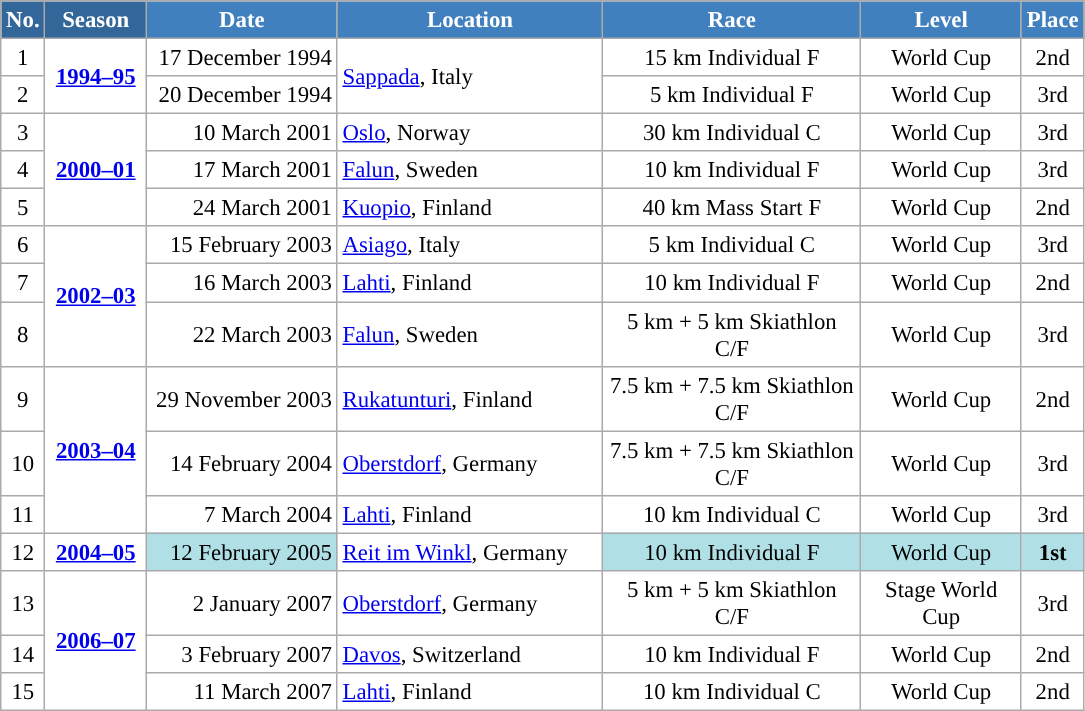<table class="wikitable sortable" style="font-size:95%; text-align:center; border:grey solid 1px; border-collapse:collapse; background:#ffffff;">
<tr style="background:#efefef;">
<th style="background-color:#369; color:white;">No.</th>
<th style="background-color:#369; color:white;">Season</th>
<th style="background-color:#4180be; color:white; width:120px;">Date</th>
<th style="background-color:#4180be; color:white; width:170px;">Location</th>
<th style="background-color:#4180be; color:white; width:165px;">Race</th>
<th style="background-color:#4180be; color:white; width:100px;">Level</th>
<th style="background-color:#4180be; color:white;">Place</th>
</tr>
<tr>
<td align=center>1</td>
<td rowspan=2 align=center><strong> <a href='#'>1994–95</a> </strong></td>
<td align=right>17 December 1994</td>
<td rowspan=2 align=left> <a href='#'>Sappada</a>, Italy</td>
<td>15 km Individual F</td>
<td>World Cup</td>
<td>2nd</td>
</tr>
<tr>
<td align=center>2</td>
<td align=right>20 December 1994</td>
<td>5 km Individual F</td>
<td>World Cup</td>
<td>3rd</td>
</tr>
<tr>
<td align=center>3</td>
<td rowspan=3 align=center><strong> <a href='#'>2000–01</a> </strong></td>
<td align=right>10 March 2001</td>
<td align=left> <a href='#'>Oslo</a>, Norway</td>
<td>30 km Individual C</td>
<td>World Cup</td>
<td>3rd</td>
</tr>
<tr>
<td align=center>4</td>
<td align=right>17 March 2001</td>
<td align=left> <a href='#'>Falun</a>, Sweden</td>
<td>10 km Individual F</td>
<td>World Cup</td>
<td>3rd</td>
</tr>
<tr>
<td align=center>5</td>
<td align=right>24 March 2001</td>
<td align=left> <a href='#'>Kuopio</a>, Finland</td>
<td>40 km Mass Start F</td>
<td>World Cup</td>
<td>2nd</td>
</tr>
<tr>
<td align=center>6</td>
<td rowspan=3 align=center><strong> <a href='#'>2002–03</a> </strong></td>
<td align=right>15 February 2003</td>
<td align=left> <a href='#'>Asiago</a>, Italy</td>
<td>5 km Individual C</td>
<td>World Cup</td>
<td>3rd</td>
</tr>
<tr>
<td align=center>7</td>
<td align=right>16 March 2003</td>
<td align=left> <a href='#'>Lahti</a>, Finland</td>
<td>10 km Individual F</td>
<td>World Cup</td>
<td>2nd</td>
</tr>
<tr>
<td align=center>8</td>
<td align=right>22 March 2003</td>
<td align=left> <a href='#'>Falun</a>, Sweden</td>
<td>5 km + 5 km Skiathlon C/F</td>
<td>World Cup</td>
<td>3rd</td>
</tr>
<tr>
<td align=center>9</td>
<td rowspan=3 align=center><strong> <a href='#'>2003–04</a> </strong></td>
<td align=right>29 November 2003</td>
<td align=left> <a href='#'>Rukatunturi</a>, Finland</td>
<td>7.5 km + 7.5 km Skiathlon C/F</td>
<td>World Cup</td>
<td>2nd</td>
</tr>
<tr>
<td align=center>10</td>
<td align=right>14 February 2004</td>
<td align=left> <a href='#'>Oberstdorf</a>, Germany</td>
<td>7.5 km + 7.5 km Skiathlon C/F</td>
<td>World Cup</td>
<td>3rd</td>
</tr>
<tr>
<td align=center>11</td>
<td align=right>7 March 2004</td>
<td align=left> <a href='#'>Lahti</a>, Finland</td>
<td>10 km Individual C</td>
<td>World Cup</td>
<td>3rd</td>
</tr>
<tr>
<td align=center>12</td>
<td rowspan=1 align=center><strong><a href='#'>2004–05</a></strong></td>
<td bgcolor="#BOEOE6" align=right>12 February 2005</td>
<td align=left> <a href='#'>Reit im Winkl</a>, Germany</td>
<td bgcolor="#BOEOE6">10 km Individual F</td>
<td bgcolor="#BOEOE6">World Cup</td>
<td bgcolor="#BOEOE6"><strong>1st</strong></td>
</tr>
<tr>
<td align=center>13</td>
<td rowspan=3 align=center><strong> <a href='#'>2006–07</a> </strong></td>
<td align=right>2 January 2007</td>
<td align=left> <a href='#'>Oberstdorf</a>, Germany</td>
<td>5 km + 5 km Skiathlon C/F</td>
<td>Stage World Cup</td>
<td>3rd</td>
</tr>
<tr>
<td align=center>14</td>
<td align=right>3 February 2007</td>
<td align=left> <a href='#'>Davos</a>, Switzerland</td>
<td>10 km Individual F</td>
<td>World Cup</td>
<td>2nd</td>
</tr>
<tr>
<td align=center>15</td>
<td align=right>11 March 2007</td>
<td align=left> <a href='#'>Lahti</a>, Finland</td>
<td>10 km Individual C</td>
<td>World Cup</td>
<td>2nd</td>
</tr>
</table>
